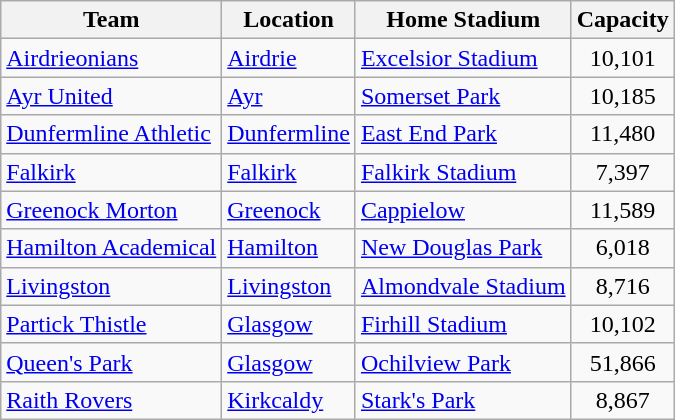<table class="wikitable sortable">
<tr>
<th>Team</th>
<th>Location</th>
<th>Home Stadium</th>
<th>Capacity</th>
</tr>
<tr>
<td><a href='#'>Airdrieonians</a></td>
<td><a href='#'>Airdrie</a></td>
<td><a href='#'>Excelsior Stadium</a></td>
<td align="center">10,101</td>
</tr>
<tr>
<td><a href='#'>Ayr United</a></td>
<td><a href='#'>Ayr</a></td>
<td><a href='#'>Somerset Park</a></td>
<td align="center">10,185</td>
</tr>
<tr>
<td><a href='#'>Dunfermline Athletic</a></td>
<td><a href='#'>Dunfermline</a></td>
<td><a href='#'>East End Park</a></td>
<td align="center">11,480</td>
</tr>
<tr>
<td><a href='#'>Falkirk</a></td>
<td><a href='#'>Falkirk</a></td>
<td><a href='#'>Falkirk Stadium</a></td>
<td align="center">7,397</td>
</tr>
<tr>
<td><a href='#'>Greenock Morton</a></td>
<td><a href='#'>Greenock</a></td>
<td><a href='#'>Cappielow</a></td>
<td align="center">11,589</td>
</tr>
<tr>
<td><a href='#'>Hamilton Academical</a></td>
<td><a href='#'>Hamilton</a></td>
<td><a href='#'>New Douglas Park</a></td>
<td align="center">6,018</td>
</tr>
<tr>
<td><a href='#'>Livingston</a></td>
<td><a href='#'>Livingston</a></td>
<td><a href='#'>Almondvale Stadium</a></td>
<td align="center">8,716</td>
</tr>
<tr>
<td><a href='#'>Partick Thistle</a></td>
<td><a href='#'>Glasgow</a></td>
<td><a href='#'>Firhill Stadium</a></td>
<td align="center">10,102</td>
</tr>
<tr>
<td><a href='#'>Queen's Park</a></td>
<td><a href='#'>Glasgow</a></td>
<td><a href='#'>Ochilview Park</a></td>
<td align="center">51,866</td>
</tr>
<tr>
<td><a href='#'>Raith Rovers</a></td>
<td><a href='#'>Kirkcaldy</a></td>
<td><a href='#'>Stark's Park</a></td>
<td align="center">8,867</td>
</tr>
</table>
